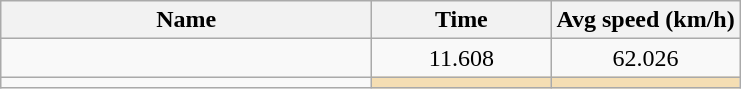<table class="wikitable sortable" style="text-align:center;">
<tr>
<th style="width:15em">Name</th>
<th style="width:7em">Time</th>
<th>Avg speed (km/h)</th>
</tr>
<tr>
<td align=left></td>
<td>11.608</td>
<td>62.026</td>
</tr>
<tr>
<td align=left></td>
<td bgcolor=wheat></td>
<td bgcolor=wheat></td>
</tr>
</table>
